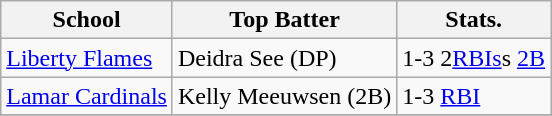<table class="wikitable">
<tr>
<th>School</th>
<th>Top Batter</th>
<th>Stats.</th>
</tr>
<tr>
<td><a href='#'>Liberty Flames</a></td>
<td>Deidra See (DP)</td>
<td>1-3  2<a href='#'>RBIs</a>s <a href='#'>2B</a></td>
</tr>
<tr>
<td><a href='#'>Lamar Cardinals</a></td>
<td>Kelly Meeuwsen (2B)</td>
<td>1-3  <a href='#'>RBI</a></td>
</tr>
<tr>
</tr>
</table>
